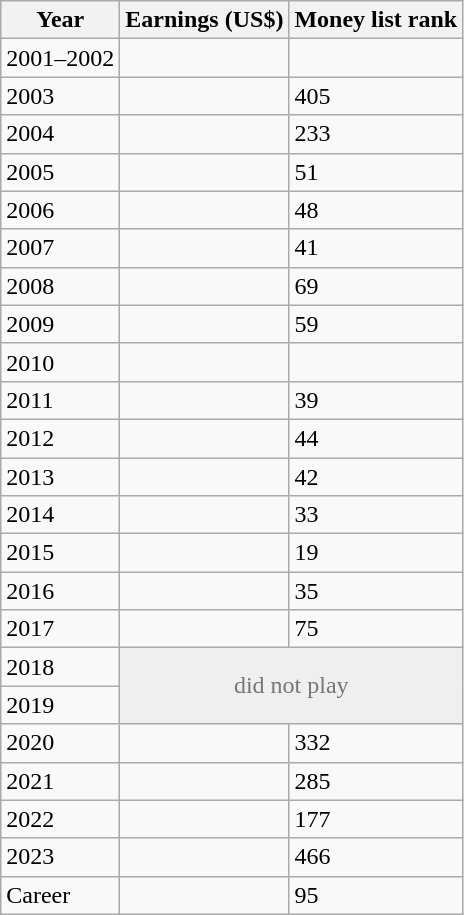<table class="wikitable">
<tr>
<th>Year</th>
<th>Earnings (US$)</th>
<th>Money list rank</th>
</tr>
<tr>
<td>2001–2002</td>
<td align=right></td>
<td></td>
</tr>
<tr>
<td>2003</td>
<td align=right></td>
<td>405</td>
</tr>
<tr>
<td>2004</td>
<td align=right></td>
<td>233</td>
</tr>
<tr>
<td>2005</td>
<td align=right></td>
<td>51</td>
</tr>
<tr>
<td>2006</td>
<td align=right></td>
<td>48</td>
</tr>
<tr>
<td>2007</td>
<td align=right></td>
<td>41</td>
</tr>
<tr>
<td>2008</td>
<td align=right></td>
<td>69</td>
</tr>
<tr>
<td>2009</td>
<td align=right></td>
<td>59</td>
</tr>
<tr>
<td>2010</td>
<td align=right></td>
<td></td>
</tr>
<tr>
<td>2011</td>
<td align=right></td>
<td>39</td>
</tr>
<tr>
<td>2012</td>
<td align=right></td>
<td>44</td>
</tr>
<tr>
<td>2013</td>
<td align=right></td>
<td>42</td>
</tr>
<tr>
<td>2014</td>
<td align=right></td>
<td>33</td>
</tr>
<tr>
<td>2015</td>
<td align=right></td>
<td>19</td>
</tr>
<tr>
<td>2016</td>
<td align=right></td>
<td>35</td>
</tr>
<tr>
<td>2017</td>
<td align=right></td>
<td>75</td>
</tr>
<tr>
<td>2018</td>
<td align=center colspan=2 rowspan=2 style="color:#767676; background:#efefef">did not play</td>
</tr>
<tr>
<td>2019</td>
</tr>
<tr>
<td>2020</td>
<td align=right></td>
<td>332</td>
</tr>
<tr>
<td>2021</td>
<td align=right></td>
<td>285</td>
</tr>
<tr>
<td>2022</td>
<td align=right></td>
<td>177</td>
</tr>
<tr>
<td>2023</td>
<td align=right></td>
<td>466</td>
</tr>
<tr>
<td>Career</td>
<td align=right></td>
<td>95</td>
</tr>
</table>
